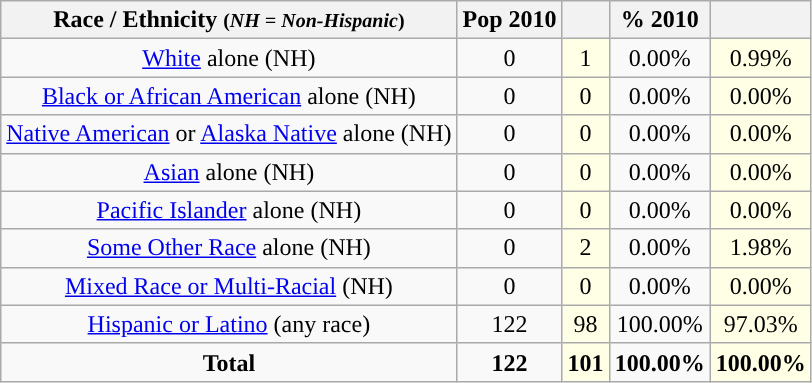<table class="wikitable" style="text-align:center;">
<tr>
<th>Race / Ethnicity <small>(<em>NH = Non-Hispanic</em>)</small></th>
<th>Pop 2010</th>
<th></th>
<th>% 2010</th>
<th></th>
</tr>
<tr>
<td><a href='#'>White</a> alone (NH)</td>
<td>0</td>
<td style='background: #ffffe6;'>1</td>
<td>0.00%</td>
<td style='background: #ffffe6;'>0.99%</td>
</tr>
<tr>
<td><a href='#'>Black or African American</a> alone (NH)</td>
<td>0</td>
<td style='background: #ffffe6;'>0</td>
<td>0.00%</td>
<td style='background: #ffffe6;'>0.00%</td>
</tr>
<tr>
<td><a href='#'>Native American</a> or <a href='#'>Alaska Native</a> alone (NH)</td>
<td>0</td>
<td style='background: #ffffe6;'>0</td>
<td>0.00%</td>
<td style='background: #ffffe6;'>0.00%</td>
</tr>
<tr>
<td><a href='#'>Asian</a> alone (NH)</td>
<td>0</td>
<td style='background: #ffffe6;'>0</td>
<td>0.00%</td>
<td style='background: #ffffe6;'>0.00%</td>
</tr>
<tr>
<td><a href='#'>Pacific Islander</a> alone (NH)</td>
<td>0</td>
<td style='background: #ffffe6;'>0</td>
<td>0.00%</td>
<td style='background: #ffffe6;'>0.00%</td>
</tr>
<tr>
<td><a href='#'>Some Other Race</a> alone (NH)</td>
<td>0</td>
<td style='background: #ffffe6;'>2</td>
<td>0.00%</td>
<td style='background: #ffffe6;'>1.98%</td>
</tr>
<tr>
<td><a href='#'>Mixed Race or Multi-Racial</a> (NH)</td>
<td>0</td>
<td style='background: #ffffe6;'>0</td>
<td>0.00%</td>
<td style='background: #ffffe6;'>0.00%</td>
</tr>
<tr>
<td><a href='#'>Hispanic or Latino</a> (any race)</td>
<td>122</td>
<td style='background: #ffffe6;'>98</td>
<td>100.00%</td>
<td style='background: #ffffe6;'>97.03%</td>
</tr>
<tr>
<td><strong>Total</strong></td>
<td><strong>122</strong></td>
<td style='background: #ffffe6;'><strong>101</strong></td>
<td><strong>100.00%</strong></td>
<td style='background: #ffffe6;'><strong>100.00%</strong></td>
</tr>
</table>
